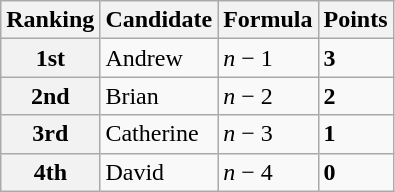<table class="wikitable">
<tr>
<th>Ranking</th>
<th>Candidate</th>
<th>Formula</th>
<th>Points</th>
</tr>
<tr>
<th>1st</th>
<td>Andrew</td>
<td><em>n</em> − 1</td>
<td><strong>3</strong></td>
</tr>
<tr>
<th>2nd</th>
<td>Brian</td>
<td><em>n</em> − 2</td>
<td><strong>2</strong></td>
</tr>
<tr>
<th>3rd</th>
<td>Catherine</td>
<td><em>n</em> − 3</td>
<td><strong>1</strong></td>
</tr>
<tr>
<th>4th</th>
<td>David</td>
<td><em>n</em> − 4</td>
<td><strong>0</strong></td>
</tr>
</table>
